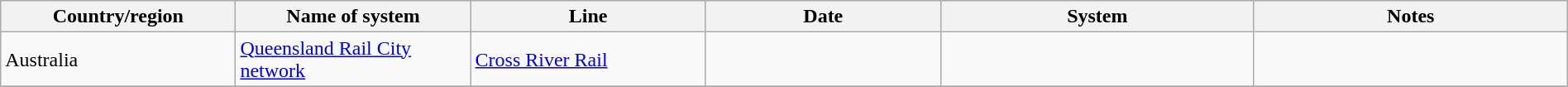<table class="wikitable sortable" style="width:100%">
<tr>
<th style="width:15%">Country/region</th>
<th style="width:15%">Name of system</th>
<th style="width:15%">Line</th>
<th style="width:15%">Date</th>
<th style="width:20%">System</th>
<th style="width:20%">Notes</th>
</tr>
<tr>
<td> Australia</td>
<td><a href='#'>Queensland Rail City network</a></td>
<td><a href='#'>Cross River Rail</a></td>
<td></td>
<td></td>
<td></td>
</tr>
<tr>
</tr>
</table>
